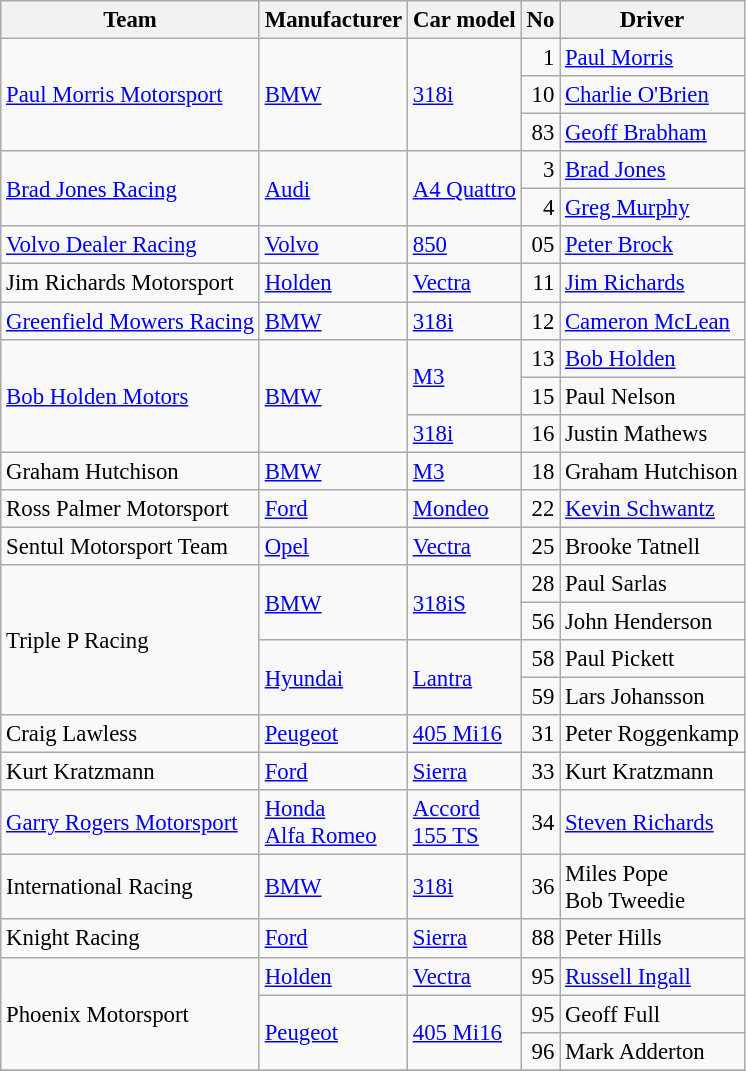<table class="wikitable" style="font-size: 95%;">
<tr>
<th>Team</th>
<th>Manufacturer</th>
<th>Car model</th>
<th>No</th>
<th>Driver</th>
</tr>
<tr>
<td rowspan=3><a href='#'>Paul Morris Motorsport</a></td>
<td rowspan=3><a href='#'>BMW</a></td>
<td rowspan=3><a href='#'>318i</a></td>
<td align="right">1</td>
<td> <a href='#'>Paul Morris</a></td>
</tr>
<tr>
<td align="right">10</td>
<td> <a href='#'>Charlie O'Brien</a></td>
</tr>
<tr>
<td align="right">83</td>
<td> <a href='#'>Geoff Brabham</a></td>
</tr>
<tr>
<td rowspan=2><a href='#'>Brad Jones Racing</a></td>
<td rowspan=2><a href='#'>Audi</a></td>
<td rowspan=2><a href='#'>A4 Quattro</a></td>
<td align="right">3</td>
<td> <a href='#'>Brad Jones</a></td>
</tr>
<tr>
<td align="right">4</td>
<td> <a href='#'>Greg Murphy</a></td>
</tr>
<tr>
<td><a href='#'>Volvo Dealer Racing</a></td>
<td><a href='#'>Volvo</a></td>
<td><a href='#'>850</a></td>
<td align="right">05</td>
<td> <a href='#'>Peter Brock</a></td>
</tr>
<tr>
<td>Jim Richards Motorsport</td>
<td><a href='#'>Holden</a></td>
<td><a href='#'>Vectra</a></td>
<td align="right">11</td>
<td> <a href='#'>Jim Richards</a></td>
</tr>
<tr>
<td><a href='#'>Greenfield Mowers Racing</a></td>
<td><a href='#'>BMW</a></td>
<td><a href='#'>318i</a></td>
<td align="right">12</td>
<td> <a href='#'>Cameron McLean</a></td>
</tr>
<tr>
<td rowspan=3><a href='#'>Bob Holden Motors</a></td>
<td rowspan=3><a href='#'>BMW</a></td>
<td rowspan=2><a href='#'>M3</a></td>
<td align="right">13</td>
<td> <a href='#'>Bob Holden</a></td>
</tr>
<tr>
<td align="right">15</td>
<td> Paul Nelson</td>
</tr>
<tr>
<td><a href='#'>318i</a></td>
<td align="right">16</td>
<td> Justin Mathews</td>
</tr>
<tr>
<td>Graham Hutchison</td>
<td><a href='#'>BMW</a></td>
<td><a href='#'>M3</a></td>
<td align="right">18</td>
<td> Graham Hutchison</td>
</tr>
<tr>
<td>Ross Palmer Motorsport</td>
<td><a href='#'>Ford</a></td>
<td><a href='#'>Mondeo</a></td>
<td align="right">22</td>
<td> <a href='#'>Kevin Schwantz</a></td>
</tr>
<tr>
<td>Sentul Motorsport Team</td>
<td><a href='#'>Opel</a></td>
<td><a href='#'>Vectra</a></td>
<td align="right">25</td>
<td> Brooke Tatnell</td>
</tr>
<tr>
<td rowspan=4>Triple P Racing</td>
<td rowspan=2><a href='#'>BMW</a></td>
<td rowspan=2><a href='#'>318iS</a></td>
<td align="right">28</td>
<td> Paul Sarlas</td>
</tr>
<tr>
<td align="right">56</td>
<td> John Henderson</td>
</tr>
<tr>
<td rowspan=2><a href='#'>Hyundai</a></td>
<td rowspan=2><a href='#'>Lantra</a></td>
<td align="right">58</td>
<td> Paul Pickett</td>
</tr>
<tr>
<td align="right">59</td>
<td> Lars Johansson</td>
</tr>
<tr>
<td>Craig Lawless</td>
<td><a href='#'>Peugeot</a></td>
<td><a href='#'>405 Mi16</a></td>
<td align="right">31</td>
<td> Peter Roggenkamp</td>
</tr>
<tr>
<td>Kurt Kratzmann</td>
<td><a href='#'>Ford</a></td>
<td><a href='#'>Sierra</a></td>
<td align="right">33</td>
<td> Kurt Kratzmann</td>
</tr>
<tr>
<td><a href='#'>Garry Rogers Motorsport</a></td>
<td><a href='#'>Honda</a><br><a href='#'>Alfa Romeo</a></td>
<td><a href='#'>Accord</a><br><a href='#'>155 TS</a></td>
<td align="right">34</td>
<td> <a href='#'>Steven Richards</a></td>
</tr>
<tr>
<td>International Racing</td>
<td><a href='#'>BMW</a></td>
<td><a href='#'>318i</a></td>
<td align="right">36</td>
<td> Miles Pope<br> Bob Tweedie</td>
</tr>
<tr>
<td>Knight Racing</td>
<td><a href='#'>Ford</a></td>
<td><a href='#'>Sierra</a></td>
<td align="right">88</td>
<td> Peter Hills</td>
</tr>
<tr>
<td rowspan=3>Phoenix Motorsport</td>
<td><a href='#'>Holden</a></td>
<td><a href='#'>Vectra</a></td>
<td align="right">95</td>
<td> <a href='#'>Russell Ingall</a></td>
</tr>
<tr>
<td rowspan=2><a href='#'>Peugeot</a></td>
<td rowspan=2><a href='#'>405 Mi16</a></td>
<td align="right">95</td>
<td> Geoff Full</td>
</tr>
<tr>
<td align="right">96</td>
<td> Mark Adderton</td>
</tr>
<tr>
</tr>
</table>
